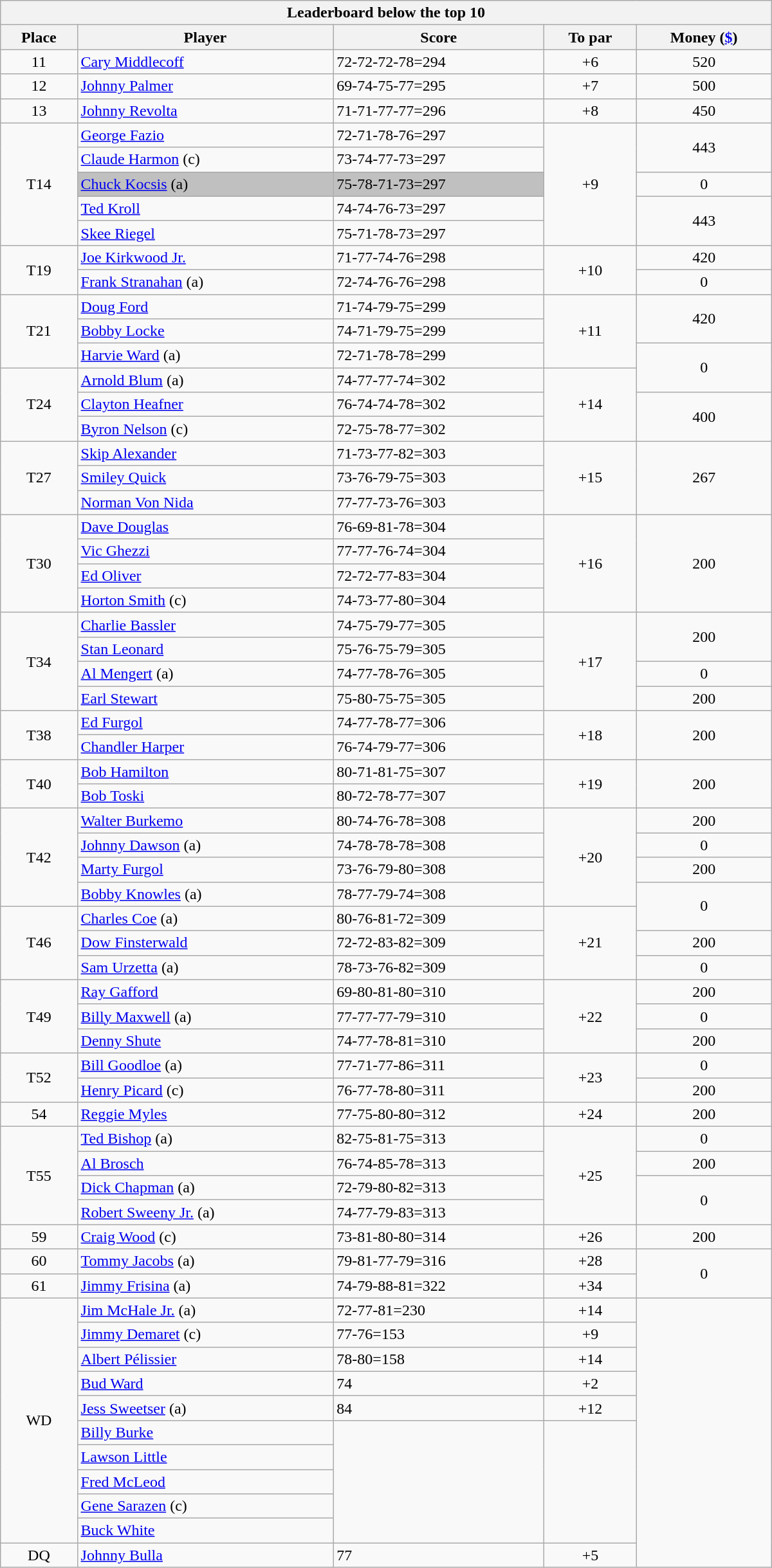<table class="collapsible collapsed wikitable" style="width:50em;margin-top:-1px;">
<tr>
<th scope="col" colspan="6">Leaderboard below the top 10</th>
</tr>
<tr>
<th>Place</th>
<th>Player</th>
<th>Score</th>
<th>To par</th>
<th>Money (<a href='#'>$</a>)</th>
</tr>
<tr>
<td align=center>11</td>
<td> <a href='#'>Cary Middlecoff</a></td>
<td>72-72-72-78=294</td>
<td align=center>+6</td>
<td align=center>520</td>
</tr>
<tr>
<td align=center>12</td>
<td> <a href='#'>Johnny Palmer</a></td>
<td>69-74-75-77=295</td>
<td align=center>+7</td>
<td align=center>500</td>
</tr>
<tr>
<td align=center>13</td>
<td> <a href='#'>Johnny Revolta</a></td>
<td>71-71-77-77=296</td>
<td align=center>+8</td>
<td align=center>450</td>
</tr>
<tr>
<td rowspan=5 align=center>T14</td>
<td> <a href='#'>George Fazio</a></td>
<td>72-71-78-76=297</td>
<td rowspan=5 align=center>+9</td>
<td rowspan=2 align=center>443</td>
</tr>
<tr>
<td> <a href='#'>Claude Harmon</a> (c)</td>
<td>73-74-77-73=297</td>
</tr>
<tr>
<td style="background:silver"> <a href='#'>Chuck Kocsis</a> (a)</td>
<td style="background:silver">75-78-71-73=297</td>
<td align=center>0</td>
</tr>
<tr>
<td> <a href='#'>Ted Kroll</a></td>
<td>74-74-76-73=297</td>
<td rowspan=2 align=center>443</td>
</tr>
<tr>
<td> <a href='#'>Skee Riegel</a></td>
<td>75-71-78-73=297</td>
</tr>
<tr>
<td rowspan=2 align=center>T19</td>
<td> <a href='#'>Joe Kirkwood Jr.</a></td>
<td>71-77-74-76=298</td>
<td rowspan=2 align=center>+10</td>
<td align=center>420</td>
</tr>
<tr>
<td> <a href='#'>Frank Stranahan</a> (a)</td>
<td>72-74-76-76=298</td>
<td align=center>0</td>
</tr>
<tr>
<td rowspan=3 align=center>T21</td>
<td> <a href='#'>Doug Ford</a></td>
<td>71-74-79-75=299</td>
<td rowspan=3 align=center>+11</td>
<td rowspan=2 align=center>420</td>
</tr>
<tr>
<td> <a href='#'>Bobby Locke</a></td>
<td>74-71-79-75=299</td>
</tr>
<tr>
<td> <a href='#'>Harvie Ward</a> (a)</td>
<td>72-71-78-78=299</td>
<td rowspan=2 align=center>0</td>
</tr>
<tr>
<td rowspan=3 align=center>T24</td>
<td> <a href='#'>Arnold Blum</a> (a)</td>
<td>74-77-77-74=302</td>
<td rowspan=3 align=center>+14</td>
</tr>
<tr>
<td> <a href='#'>Clayton Heafner</a></td>
<td>76-74-74-78=302</td>
<td rowspan=2 align=center>400</td>
</tr>
<tr>
<td> <a href='#'>Byron Nelson</a> (c)</td>
<td>72-75-78-77=302</td>
</tr>
<tr>
<td rowspan=3 align=center>T27</td>
<td> <a href='#'>Skip Alexander</a></td>
<td>71-73-77-82=303</td>
<td rowspan=3 align=center>+15</td>
<td rowspan=3 align=center>267</td>
</tr>
<tr>
<td> <a href='#'>Smiley Quick</a></td>
<td>73-76-79-75=303</td>
</tr>
<tr>
<td> <a href='#'>Norman Von Nida</a></td>
<td>77-77-73-76=303</td>
</tr>
<tr>
<td rowspan=4 align=center>T30</td>
<td> <a href='#'>Dave Douglas</a></td>
<td>76-69-81-78=304</td>
<td rowspan=4 align=center>+16</td>
<td rowspan=4 align=center>200</td>
</tr>
<tr>
<td> <a href='#'>Vic Ghezzi</a></td>
<td>77-77-76-74=304</td>
</tr>
<tr>
<td> <a href='#'>Ed Oliver</a></td>
<td>72-72-77-83=304</td>
</tr>
<tr>
<td> <a href='#'>Horton Smith</a> (c)</td>
<td>74-73-77-80=304</td>
</tr>
<tr>
<td rowspan=4 align=center>T34</td>
<td> <a href='#'>Charlie Bassler</a></td>
<td>74-75-79-77=305</td>
<td rowspan=4 align=center>+17</td>
<td rowspan=2 align=center>200</td>
</tr>
<tr>
<td> <a href='#'>Stan Leonard</a></td>
<td>75-76-75-79=305</td>
</tr>
<tr>
<td> <a href='#'>Al Mengert</a> (a)</td>
<td>74-77-78-76=305</td>
<td align=center>0</td>
</tr>
<tr>
<td> <a href='#'>Earl Stewart</a></td>
<td>75-80-75-75=305</td>
<td align=center>200</td>
</tr>
<tr>
<td rowspan=2 align=center>T38</td>
<td> <a href='#'>Ed Furgol</a></td>
<td>74-77-78-77=306</td>
<td rowspan=2 align=center>+18</td>
<td rowspan=2 align=center>200</td>
</tr>
<tr>
<td> <a href='#'>Chandler Harper</a></td>
<td>76-74-79-77=306</td>
</tr>
<tr>
<td rowspan=2 align=center>T40</td>
<td> <a href='#'>Bob Hamilton</a></td>
<td>80-71-81-75=307</td>
<td rowspan=2 align=center>+19</td>
<td rowspan=2 align=center>200</td>
</tr>
<tr>
<td> <a href='#'>Bob Toski</a></td>
<td>80-72-78-77=307</td>
</tr>
<tr>
<td rowspan=4 align=center>T42</td>
<td> <a href='#'>Walter Burkemo</a></td>
<td>80-74-76-78=308</td>
<td rowspan=4 align=center>+20</td>
<td align=center>200</td>
</tr>
<tr>
<td> <a href='#'>Johnny Dawson</a> (a)</td>
<td>74-78-78-78=308</td>
<td align=center>0</td>
</tr>
<tr>
<td> <a href='#'>Marty Furgol</a></td>
<td>73-76-79-80=308</td>
<td align=center>200</td>
</tr>
<tr>
<td> <a href='#'>Bobby Knowles</a> (a)</td>
<td>78-77-79-74=308</td>
<td rowspan=2 align=center>0</td>
</tr>
<tr>
<td rowspan=3 align=center>T46</td>
<td> <a href='#'>Charles Coe</a> (a)</td>
<td>80-76-81-72=309</td>
<td rowspan=3 align=center>+21</td>
</tr>
<tr>
<td> <a href='#'>Dow Finsterwald</a></td>
<td>72-72-83-82=309</td>
<td align=center>200</td>
</tr>
<tr>
<td> <a href='#'>Sam Urzetta</a> (a)</td>
<td>78-73-76-82=309</td>
<td align=center>0</td>
</tr>
<tr>
<td rowspan=3 align=center>T49</td>
<td> <a href='#'>Ray Gafford</a></td>
<td>69-80-81-80=310</td>
<td rowspan=3 align=center>+22</td>
<td align=center>200</td>
</tr>
<tr>
<td> <a href='#'>Billy Maxwell</a> (a)</td>
<td>77-77-77-79=310</td>
<td align=center>0</td>
</tr>
<tr>
<td> <a href='#'>Denny Shute</a></td>
<td>74-77-78-81=310</td>
<td align=center>200</td>
</tr>
<tr>
<td rowspan=2 align=center>T52</td>
<td> <a href='#'>Bill Goodloe</a> (a)</td>
<td>77-71-77-86=311</td>
<td rowspan=2 align=center>+23</td>
<td align=center>0</td>
</tr>
<tr>
<td> <a href='#'>Henry Picard</a> (c)</td>
<td>76-77-78-80=311</td>
<td align=center>200</td>
</tr>
<tr>
<td align=center>54</td>
<td> <a href='#'>Reggie Myles</a></td>
<td>77-75-80-80=312</td>
<td align=center>+24</td>
<td align=center>200</td>
</tr>
<tr>
<td rowspan=4 align=center>T55</td>
<td> <a href='#'>Ted Bishop</a> (a)</td>
<td>82-75-81-75=313</td>
<td rowspan=4 align=center>+25</td>
<td align=center>0</td>
</tr>
<tr>
<td> <a href='#'>Al Brosch</a></td>
<td>76-74-85-78=313</td>
<td align=center>200</td>
</tr>
<tr>
<td> <a href='#'>Dick Chapman</a> (a)</td>
<td>72-79-80-82=313</td>
<td rowspan=2 align=center>0</td>
</tr>
<tr>
<td> <a href='#'>Robert Sweeny Jr.</a> (a)</td>
<td>74-77-79-83=313</td>
</tr>
<tr>
<td align=center>59</td>
<td> <a href='#'>Craig Wood</a> (c)</td>
<td>73-81-80-80=314</td>
<td align=center>+26</td>
<td align=center>200</td>
</tr>
<tr>
<td align=center>60</td>
<td> <a href='#'>Tommy Jacobs</a> (a)</td>
<td>79-81-77-79=316</td>
<td align=center>+28</td>
<td rowspan=2 align=center>0</td>
</tr>
<tr>
<td align=center>61</td>
<td> <a href='#'>Jimmy Frisina</a> (a)</td>
<td>74-79-88-81=322</td>
<td align=center>+34</td>
</tr>
<tr>
<td rowspan=10 align=center>WD</td>
<td> <a href='#'>Jim McHale Jr.</a> (a)</td>
<td>72-77-81=230</td>
<td align=center>+14</td>
<td rowspan=11 align=center></td>
</tr>
<tr>
<td> <a href='#'>Jimmy Demaret</a> (c)</td>
<td>77-76=153</td>
<td align=center>+9</td>
</tr>
<tr>
<td> <a href='#'>Albert Pélissier</a></td>
<td>78-80=158</td>
<td align=center>+14</td>
</tr>
<tr>
<td> <a href='#'>Bud Ward</a></td>
<td>74</td>
<td align=center>+2</td>
</tr>
<tr>
<td> <a href='#'>Jess Sweetser</a> (a)</td>
<td>84</td>
<td align=center>+12</td>
</tr>
<tr>
<td> <a href='#'>Billy Burke</a></td>
<td rowspan=5></td>
<td rowspan=5 align=center></td>
</tr>
<tr>
<td> <a href='#'>Lawson Little</a></td>
</tr>
<tr>
<td> <a href='#'>Fred McLeod</a></td>
</tr>
<tr>
<td> <a href='#'>Gene Sarazen</a> (c)</td>
</tr>
<tr>
<td> <a href='#'>Buck White</a></td>
</tr>
<tr>
<td align=center>DQ</td>
<td> <a href='#'>Johnny Bulla</a></td>
<td>77</td>
<td align=center>+5</td>
</tr>
</table>
